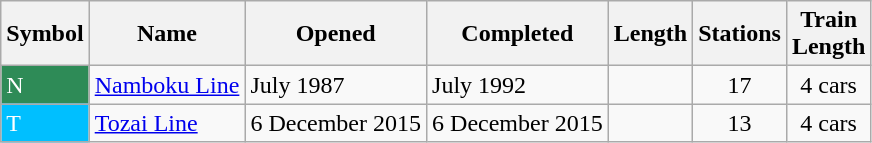<table class="wikitable">
<tr>
<th>Symbol</th>
<th>Name</th>
<th>Opened</th>
<th>Completed</th>
<th>Length</th>
<th>Stations</th>
<th>Train<br>Length</th>
</tr>
<tr>
<td style="background:SeaGreen; color:white;">N</td>
<td><a href='#'>Namboku Line</a></td>
<td>July 1987</td>
<td>July 1992</td>
<td></td>
<td style="text-align:center;">17</td>
<td style="text-align:center;">4 cars</td>
</tr>
<tr>
<td style="background:DeepSkyBlue; color:white;">T</td>
<td><a href='#'>Tozai Line</a></td>
<td>6 December 2015</td>
<td>6 December 2015</td>
<td></td>
<td style="text-align:center;">13</td>
<td style="text-align:center;">4 cars</td>
</tr>
</table>
